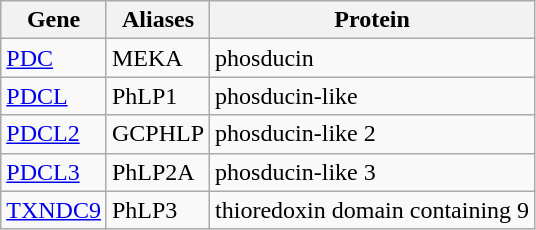<table class="wikitable">
<tr>
<th>Gene</th>
<th>Aliases</th>
<th>Protein</th>
</tr>
<tr>
<td><a href='#'>PDC</a></td>
<td>MEKA</td>
<td>phosducin</td>
</tr>
<tr>
<td><a href='#'>PDCL</a></td>
<td>PhLP1</td>
<td>phosducin-like</td>
</tr>
<tr>
<td><a href='#'>PDCL2</a></td>
<td>GCPHLP</td>
<td>phosducin-like 2</td>
</tr>
<tr>
<td><a href='#'>PDCL3</a></td>
<td>PhLP2A</td>
<td>phosducin-like 3</td>
</tr>
<tr>
<td><a href='#'>TXNDC9</a></td>
<td>PhLP3</td>
<td>thioredoxin domain containing 9</td>
</tr>
</table>
